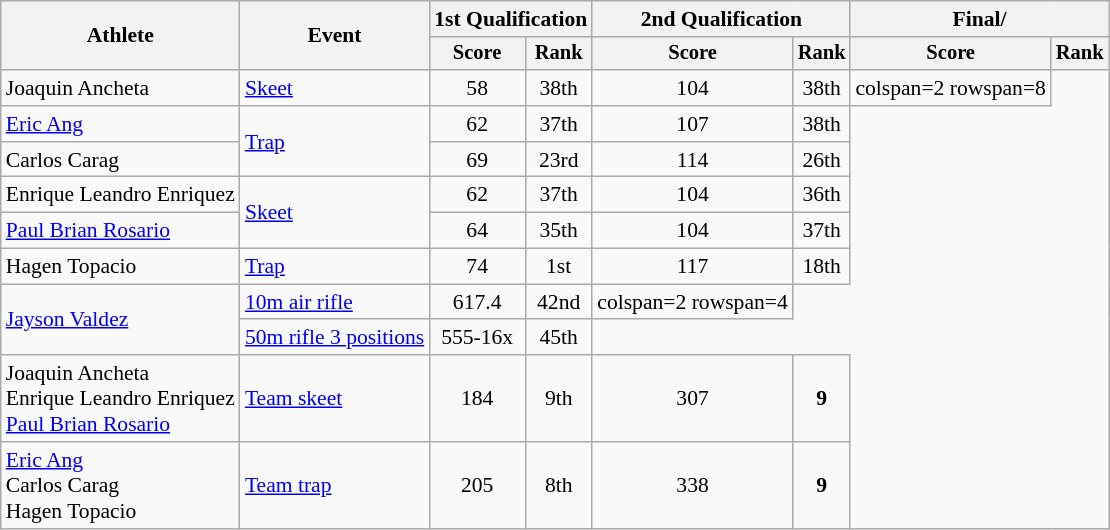<table class="wikitable" style="font-size:90%">
<tr>
<th rowspan=2>Athlete</th>
<th rowspan=2>Event</th>
<th colspan=2>1st Qualification</th>
<th colspan=2>2nd Qualification</th>
<th colspan=2>Final/</th>
</tr>
<tr style="font-size:95%">
<th>Score</th>
<th>Rank</th>
<th>Score</th>
<th>Rank</th>
<th>Score</th>
<th>Rank</th>
</tr>
<tr align=center>
<td align=left>Joaquin Ancheta</td>
<td align=left><a href='#'>Skeet</a></td>
<td>58</td>
<td>38th</td>
<td>104</td>
<td>38th</td>
<td>colspan=2 rowspan=8 </td>
</tr>
<tr align=center>
<td align=left><a href='#'>Eric Ang</a></td>
<td rowspan=2 align=left><a href='#'>Trap</a></td>
<td>62</td>
<td>37th</td>
<td>107</td>
<td>38th</td>
</tr>
<tr align=center>
<td align=left>Carlos Carag</td>
<td>69</td>
<td>23rd</td>
<td>114</td>
<td>26th</td>
</tr>
<tr align=center>
<td align=left>Enrique Leandro Enriquez</td>
<td rowspan=2 align=left><a href='#'>Skeet</a></td>
<td>62</td>
<td>37th</td>
<td>104</td>
<td>36th</td>
</tr>
<tr align=center>
<td align=left><a href='#'>Paul Brian Rosario</a></td>
<td>64</td>
<td>35th</td>
<td>104</td>
<td>37th</td>
</tr>
<tr align=center>
<td align=left>Hagen Topacio</td>
<td align=left><a href='#'>Trap</a></td>
<td>74</td>
<td>1st</td>
<td>117</td>
<td>18th</td>
</tr>
<tr align=center>
<td rowspan=2 align=left><a href='#'>Jayson Valdez</a></td>
<td align=left><a href='#'>10m air rifle</a></td>
<td>617.4</td>
<td>42nd</td>
<td>colspan=2 rowspan=4 </td>
</tr>
<tr align=center>
<td align=left><a href='#'>50m rifle 3 positions</a></td>
<td>555-16x</td>
<td>45th</td>
</tr>
<tr align=center>
<td align=left>Joaquin Ancheta<br>Enrique Leandro Enriquez<br><a href='#'>Paul Brian Rosario</a></td>
<td align=left><a href='#'>Team skeet</a></td>
<td>184</td>
<td>9th</td>
<td>307</td>
<td><strong>9</strong></td>
</tr>
<tr align=center>
<td rowspan=2 align=left><a href='#'>Eric Ang</a><br>Carlos Carag<br>Hagen Topacio</td>
<td align=left><a href='#'>Team trap</a></td>
<td>205</td>
<td>8th</td>
<td>338</td>
<td><strong>9</strong></td>
</tr>
</table>
